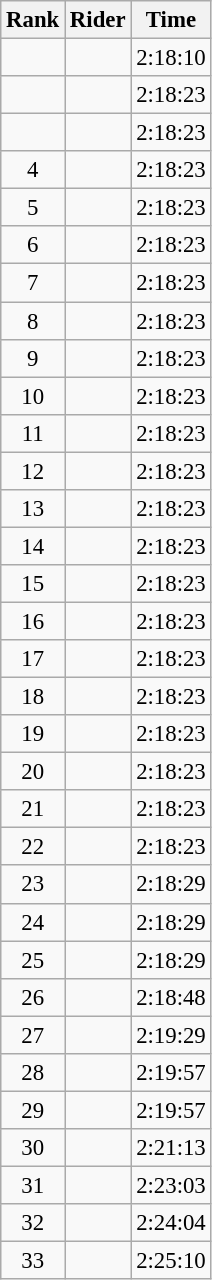<table class="wikitable" style="font-size:95%" style="width:35em;">
<tr>
<th>Rank</th>
<th>Rider</th>
<th>Time</th>
</tr>
<tr>
<td align=center></td>
<td></td>
<td>2:18:10</td>
</tr>
<tr>
<td align=center></td>
<td></td>
<td>2:18:23</td>
</tr>
<tr>
<td align=center></td>
<td></td>
<td>2:18:23</td>
</tr>
<tr>
<td align=center>4</td>
<td></td>
<td>2:18:23</td>
</tr>
<tr>
<td align=center>5</td>
<td></td>
<td>2:18:23</td>
</tr>
<tr>
<td align=center>6</td>
<td></td>
<td>2:18:23</td>
</tr>
<tr>
<td align=center>7</td>
<td></td>
<td>2:18:23</td>
</tr>
<tr>
<td align=center>8</td>
<td></td>
<td>2:18:23</td>
</tr>
<tr>
<td align=center>9</td>
<td></td>
<td>2:18:23</td>
</tr>
<tr>
<td align=center>10</td>
<td></td>
<td>2:18:23</td>
</tr>
<tr>
<td align=center>11</td>
<td></td>
<td>2:18:23</td>
</tr>
<tr>
<td align=center>12</td>
<td></td>
<td>2:18:23</td>
</tr>
<tr>
<td align=center>13</td>
<td></td>
<td>2:18:23</td>
</tr>
<tr>
<td align=center>14</td>
<td></td>
<td>2:18:23</td>
</tr>
<tr>
<td align=center>15</td>
<td></td>
<td>2:18:23</td>
</tr>
<tr>
<td align=center>16</td>
<td></td>
<td>2:18:23</td>
</tr>
<tr>
<td align=center>17</td>
<td></td>
<td>2:18:23</td>
</tr>
<tr>
<td align=center>18</td>
<td></td>
<td>2:18:23</td>
</tr>
<tr>
<td align=center>19</td>
<td></td>
<td>2:18:23</td>
</tr>
<tr>
<td align=center>20</td>
<td></td>
<td>2:18:23</td>
</tr>
<tr>
<td align=center>21</td>
<td></td>
<td>2:18:23</td>
</tr>
<tr>
<td align=center>22</td>
<td></td>
<td>2:18:23</td>
</tr>
<tr>
<td align=center>23</td>
<td></td>
<td>2:18:29</td>
</tr>
<tr>
<td align=center>24</td>
<td></td>
<td>2:18:29</td>
</tr>
<tr>
<td align=center>25</td>
<td></td>
<td>2:18:29</td>
</tr>
<tr>
<td align=center>26</td>
<td></td>
<td>2:18:48</td>
</tr>
<tr>
<td align=center>27</td>
<td></td>
<td>2:19:29</td>
</tr>
<tr>
<td align=center>28</td>
<td></td>
<td>2:19:57</td>
</tr>
<tr>
<td align=center>29</td>
<td></td>
<td>2:19:57</td>
</tr>
<tr>
<td align=center>30</td>
<td></td>
<td>2:21:13</td>
</tr>
<tr>
<td align=center>31</td>
<td></td>
<td>2:23:03</td>
</tr>
<tr>
<td align=center>32</td>
<td></td>
<td>2:24:04</td>
</tr>
<tr>
<td align=center>33</td>
<td></td>
<td>2:25:10</td>
</tr>
</table>
